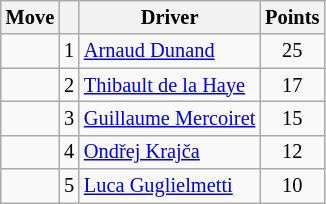<table class="wikitable" style="font-size:85%;">
<tr>
<th>Move</th>
<th></th>
<th>Driver</th>
<th>Points</th>
</tr>
<tr>
<td align="center"></td>
<td align="center">1</td>
<td><a href='#'>Arnaud Dunand</a></td>
<td align="center">25</td>
</tr>
<tr>
<td align="center"></td>
<td align="center">2</td>
<td><a href='#'>Thibault de la Haye</a></td>
<td align="center">17</td>
</tr>
<tr>
<td align="center"></td>
<td align="center">3</td>
<td><a href='#'>Guillaume Mercoiret</a></td>
<td align="center">15</td>
</tr>
<tr>
<td align="center"></td>
<td align="center">4</td>
<td><a href='#'>Ondřej Krajča</a></td>
<td align="center">12</td>
</tr>
<tr>
<td align="center"></td>
<td align="center">5</td>
<td><a href='#'>Luca Guglielmetti</a></td>
<td align="center">10</td>
</tr>
</table>
